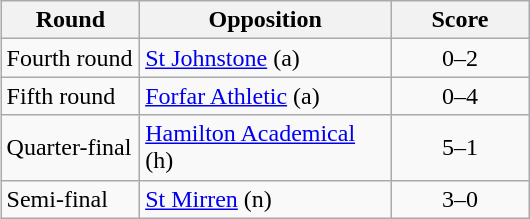<table class="wikitable" style="text-align:left;margin-left:1em;float:right">
<tr>
<th width=85>Round</th>
<th width=160>Opposition</th>
<th width=85>Score</th>
</tr>
<tr>
<td>Fourth round</td>
<td><a href='#'>St Johnstone</a> (a)</td>
<td align=center>0–2</td>
</tr>
<tr>
<td>Fifth round</td>
<td><a href='#'>Forfar Athletic</a> (a)</td>
<td align=center>0–4</td>
</tr>
<tr>
<td>Quarter-final</td>
<td><a href='#'>Hamilton Academical</a> (h)</td>
<td align=center>5–1</td>
</tr>
<tr>
<td>Semi-final</td>
<td><a href='#'>St Mirren</a> (n)</td>
<td align=center>3–0</td>
</tr>
</table>
